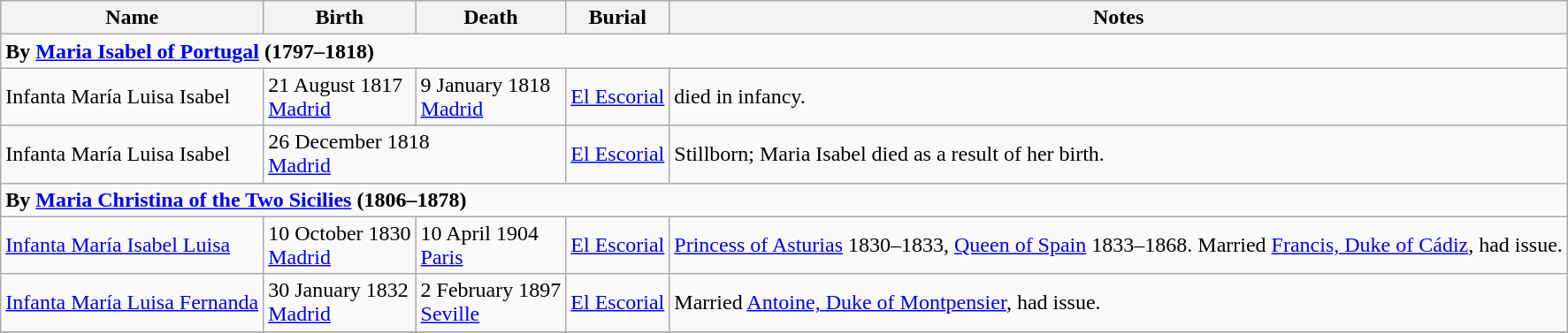<table class="wikitable">
<tr>
<th>Name</th>
<th>Birth</th>
<th>Death</th>
<th>Burial</th>
<th>Notes</th>
</tr>
<tr>
<td colspan=5><strong>By <a href='#'>Maria Isabel of Portugal</a> (1797–1818)</strong></td>
</tr>
<tr>
<td>Infanta María Luisa Isabel</td>
<td>21 August 1817<br><a href='#'>Madrid</a></td>
<td>9 January 1818<br><a href='#'>Madrid</a></td>
<td><a href='#'>El Escorial</a></td>
<td>died in infancy.</td>
</tr>
<tr>
<td>Infanta María Luisa Isabel</td>
<td colspan=2 style="text=align:center">26 December 1818<br><a href='#'>Madrid</a></td>
<td><a href='#'>El Escorial</a></td>
<td>Stillborn; Maria Isabel died as a result of her birth.</td>
</tr>
<tr>
<td colspan=5><strong>By <a href='#'>Maria Christina of the Two Sicilies</a> (1806–1878)</strong></td>
</tr>
<tr>
<td><a href='#'>Infanta María Isabel Luisa</a></td>
<td>10 October 1830<br><a href='#'>Madrid</a></td>
<td>10 April 1904<br><a href='#'>Paris</a></td>
<td><a href='#'>El Escorial</a></td>
<td><a href='#'>Princess of Asturias</a> 1830–1833, <a href='#'>Queen of Spain</a> 1833–1868. Married <a href='#'>Francis, Duke of Cádiz</a>, had issue.</td>
</tr>
<tr>
<td><a href='#'>Infanta María Luisa Fernanda</a></td>
<td>30 January 1832<br><a href='#'>Madrid</a></td>
<td>2 February 1897<br><a href='#'>Seville</a></td>
<td><a href='#'>El Escorial</a></td>
<td>Married <a href='#'>Antoine, Duke of Montpensier</a>, had issue.</td>
</tr>
<tr>
</tr>
</table>
